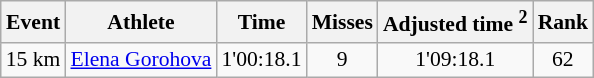<table class="wikitable" style="font-size:90%">
<tr>
<th>Event</th>
<th>Athlete</th>
<th>Time</th>
<th>Misses</th>
<th>Adjusted time <sup>2</sup></th>
<th>Rank</th>
</tr>
<tr>
<td>15 km</td>
<td><a href='#'>Elena Gorohova</a></td>
<td align="center">1'00:18.1</td>
<td align="center">9</td>
<td align="center">1'09:18.1</td>
<td align="center">62</td>
</tr>
</table>
